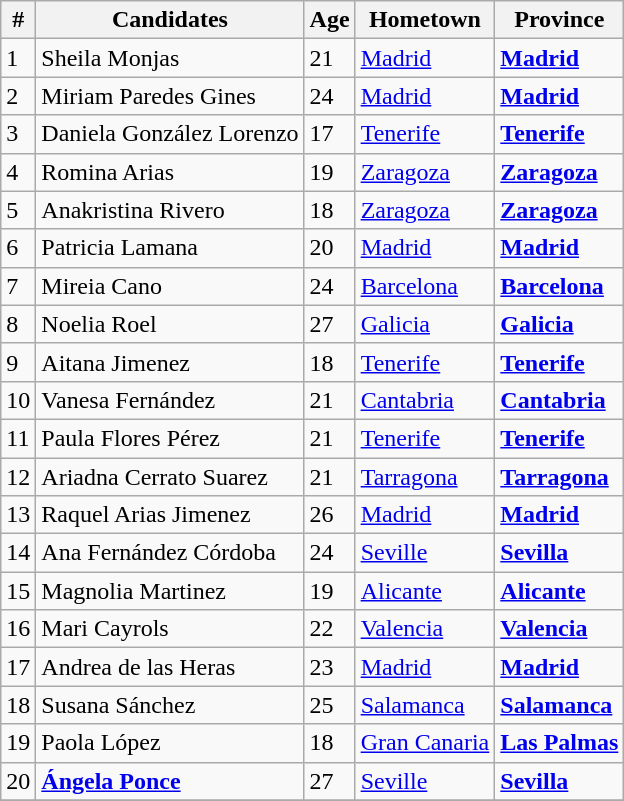<table class="sortable wikitable">
<tr>
<th>#</th>
<th>Candidates</th>
<th>Age</th>
<th>Hometown</th>
<th>Province</th>
</tr>
<tr>
<td>1</td>
<td>Sheila Monjas</td>
<td>21</td>
<td><a href='#'>Madrid</a></td>
<td> <strong><a href='#'>Madrid</a></strong></td>
</tr>
<tr>
<td>2</td>
<td>Miriam Paredes Gines</td>
<td>24</td>
<td><a href='#'>Madrid</a></td>
<td> <strong><a href='#'>Madrid</a></strong></td>
</tr>
<tr>
<td>3</td>
<td>Daniela González Lorenzo</td>
<td>17</td>
<td><a href='#'>Tenerife</a></td>
<td> <strong><a href='#'>Tenerife</a></strong></td>
</tr>
<tr>
<td>4</td>
<td>Romina Arias</td>
<td>19</td>
<td><a href='#'>Zaragoza</a></td>
<td> <strong><a href='#'>Zaragoza</a></strong></td>
</tr>
<tr>
<td>5</td>
<td>Anakristina Rivero</td>
<td>18</td>
<td><a href='#'>Zaragoza</a></td>
<td> <strong><a href='#'>Zaragoza</a></strong></td>
</tr>
<tr>
<td>6</td>
<td>Patricia Lamana</td>
<td>20</td>
<td><a href='#'>Madrid</a></td>
<td> <strong><a href='#'>Madrid</a></strong></td>
</tr>
<tr>
<td>7</td>
<td>Mireia Cano</td>
<td>24</td>
<td><a href='#'>Barcelona</a></td>
<td> <strong><a href='#'>Barcelona</a></strong></td>
</tr>
<tr>
<td>8</td>
<td>Noelia Roel</td>
<td>27</td>
<td><a href='#'>Galicia</a></td>
<td> <strong><a href='#'>Galicia</a></strong></td>
</tr>
<tr>
<td>9</td>
<td>Aitana Jimenez</td>
<td>18</td>
<td><a href='#'>Tenerife</a></td>
<td> <strong><a href='#'>Tenerife</a></strong></td>
</tr>
<tr>
<td>10</td>
<td>Vanesa Fernández</td>
<td>21</td>
<td><a href='#'>Cantabria</a></td>
<td> <strong><a href='#'>Cantabria</a></strong></td>
</tr>
<tr>
<td>11</td>
<td>Paula Flores Pérez</td>
<td>21</td>
<td><a href='#'>Tenerife</a></td>
<td> <strong><a href='#'>Tenerife</a></strong></td>
</tr>
<tr>
<td>12</td>
<td>Ariadna Cerrato Suarez</td>
<td>21</td>
<td><a href='#'>Tarragona</a></td>
<td> <strong><a href='#'>Tarragona</a></strong></td>
</tr>
<tr>
<td>13</td>
<td>Raquel Arias Jimenez</td>
<td>26</td>
<td><a href='#'>Madrid</a></td>
<td> <strong><a href='#'>Madrid</a></strong></td>
</tr>
<tr>
<td>14</td>
<td>Ana Fernández Córdoba</td>
<td>24</td>
<td><a href='#'>Seville</a></td>
<td> <strong><a href='#'>Sevilla</a></strong></td>
</tr>
<tr>
<td>15</td>
<td>Magnolia Martinez</td>
<td>19</td>
<td><a href='#'>Alicante</a></td>
<td> <strong><a href='#'>Alicante</a></strong></td>
</tr>
<tr>
<td>16</td>
<td>Mari Cayrols</td>
<td>22</td>
<td><a href='#'>Valencia</a></td>
<td> <strong><a href='#'>Valencia</a></strong></td>
</tr>
<tr>
<td>17</td>
<td>Andrea de las Heras</td>
<td>23</td>
<td><a href='#'>Madrid</a></td>
<td> <strong><a href='#'>Madrid</a></strong></td>
</tr>
<tr>
<td>18</td>
<td>Susana Sánchez</td>
<td>25</td>
<td><a href='#'>Salamanca</a></td>
<td> <strong><a href='#'>Salamanca</a></strong></td>
</tr>
<tr>
<td>19</td>
<td>Paola López</td>
<td>18</td>
<td><a href='#'>Gran Canaria</a></td>
<td> <strong><a href='#'>Las Palmas</a></strong></td>
</tr>
<tr>
<td>20</td>
<td><strong><a href='#'>Ángela Ponce</a></strong></td>
<td>27</td>
<td><a href='#'>Seville</a></td>
<td> <strong><a href='#'>Sevilla</a></strong></td>
</tr>
<tr>
</tr>
</table>
